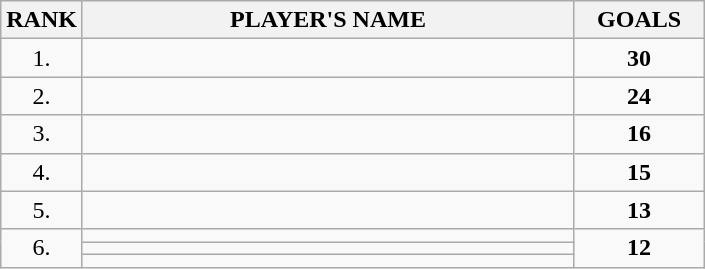<table class="wikitable">
<tr>
<th>RANK</th>
<th style="width: 20em">PLAYER'S NAME</th>
<th style="width: 5em">GOALS</th>
</tr>
<tr>
<td align="center">1.</td>
<td></td>
<td align="center"><strong>30</strong></td>
</tr>
<tr>
<td align="center">2.</td>
<td></td>
<td align="center"><strong>24</strong></td>
</tr>
<tr>
<td align="center">3.</td>
<td></td>
<td align="center"><strong>16</strong></td>
</tr>
<tr>
<td align="center">4.</td>
<td></td>
<td align="center"><strong>15</strong></td>
</tr>
<tr>
<td align="center">5.</td>
<td></td>
<td align="center"><strong>13</strong></td>
</tr>
<tr>
<td rowspan=3 align="center">6.</td>
<td></td>
<td rowspan=3 align="center"><strong>12</strong></td>
</tr>
<tr>
<td></td>
</tr>
<tr>
<td></td>
</tr>
</table>
